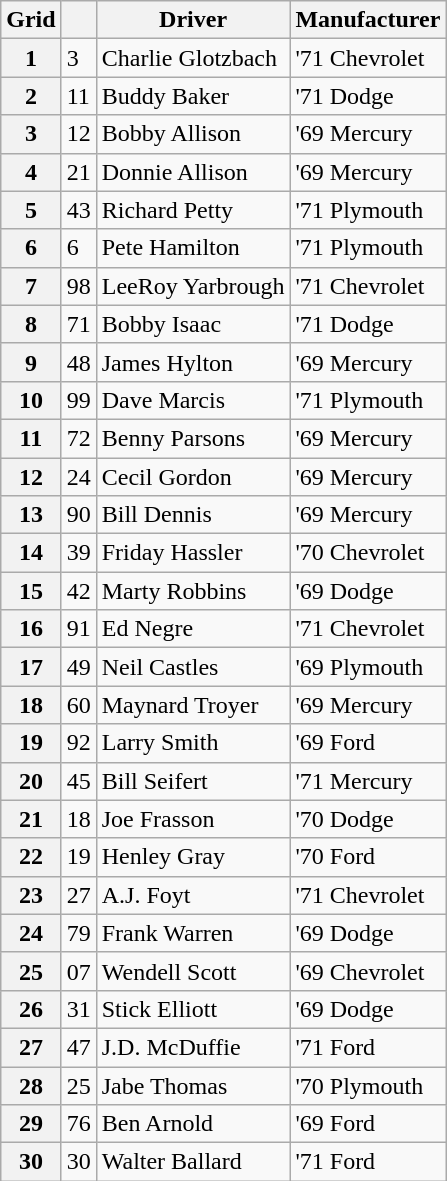<table class="wikitable">
<tr>
<th>Grid</th>
<th></th>
<th>Driver</th>
<th>Manufacturer</th>
</tr>
<tr>
<th>1</th>
<td>3</td>
<td>Charlie Glotzbach</td>
<td>'71 Chevrolet</td>
</tr>
<tr>
<th>2</th>
<td>11</td>
<td>Buddy Baker</td>
<td>'71 Dodge</td>
</tr>
<tr>
<th>3</th>
<td>12</td>
<td>Bobby Allison</td>
<td>'69 Mercury</td>
</tr>
<tr>
<th>4</th>
<td>21</td>
<td>Donnie Allison</td>
<td>'69 Mercury</td>
</tr>
<tr>
<th>5</th>
<td>43</td>
<td>Richard Petty</td>
<td>'71 Plymouth</td>
</tr>
<tr>
<th>6</th>
<td>6</td>
<td>Pete Hamilton</td>
<td>'71 Plymouth</td>
</tr>
<tr>
<th>7</th>
<td>98</td>
<td>LeeRoy Yarbrough</td>
<td>'71 Chevrolet</td>
</tr>
<tr>
<th>8</th>
<td>71</td>
<td>Bobby Isaac</td>
<td>'71 Dodge</td>
</tr>
<tr>
<th>9</th>
<td>48</td>
<td>James Hylton</td>
<td>'69 Mercury</td>
</tr>
<tr>
<th>10</th>
<td>99</td>
<td>Dave Marcis</td>
<td>'71 Plymouth</td>
</tr>
<tr>
<th>11</th>
<td>72</td>
<td>Benny Parsons</td>
<td>'69 Mercury</td>
</tr>
<tr>
<th>12</th>
<td>24</td>
<td>Cecil Gordon</td>
<td>'69 Mercury</td>
</tr>
<tr>
<th>13</th>
<td>90</td>
<td>Bill Dennis</td>
<td>'69 Mercury</td>
</tr>
<tr>
<th>14</th>
<td>39</td>
<td>Friday Hassler</td>
<td>'70 Chevrolet</td>
</tr>
<tr>
<th>15</th>
<td>42</td>
<td>Marty Robbins</td>
<td>'69 Dodge</td>
</tr>
<tr>
<th>16</th>
<td>91</td>
<td>Ed Negre</td>
<td>'71 Chevrolet</td>
</tr>
<tr>
<th>17</th>
<td>49</td>
<td>Neil Castles</td>
<td>'69 Plymouth</td>
</tr>
<tr>
<th>18</th>
<td>60</td>
<td>Maynard Troyer</td>
<td>'69 Mercury</td>
</tr>
<tr>
<th>19</th>
<td>92</td>
<td>Larry Smith</td>
<td>'69 Ford</td>
</tr>
<tr>
<th>20</th>
<td>45</td>
<td>Bill Seifert</td>
<td>'71 Mercury</td>
</tr>
<tr>
<th>21</th>
<td>18</td>
<td>Joe Frasson</td>
<td>'70 Dodge</td>
</tr>
<tr>
<th>22</th>
<td>19</td>
<td>Henley Gray</td>
<td>'70 Ford</td>
</tr>
<tr>
<th>23</th>
<td>27</td>
<td>A.J. Foyt</td>
<td>'71 Chevrolet</td>
</tr>
<tr>
<th>24</th>
<td>79</td>
<td>Frank Warren</td>
<td>'69 Dodge</td>
</tr>
<tr>
<th>25</th>
<td>07</td>
<td>Wendell Scott</td>
<td>'69 Chevrolet</td>
</tr>
<tr>
<th>26</th>
<td>31</td>
<td>Stick Elliott</td>
<td>'69 Dodge</td>
</tr>
<tr>
<th>27</th>
<td>47</td>
<td>J.D. McDuffie</td>
<td>'71 Ford</td>
</tr>
<tr>
<th>28</th>
<td>25</td>
<td>Jabe Thomas</td>
<td>'70 Plymouth</td>
</tr>
<tr>
<th>29</th>
<td>76</td>
<td>Ben Arnold</td>
<td>'69 Ford</td>
</tr>
<tr>
<th>30</th>
<td>30</td>
<td>Walter Ballard</td>
<td>'71 Ford</td>
</tr>
</table>
